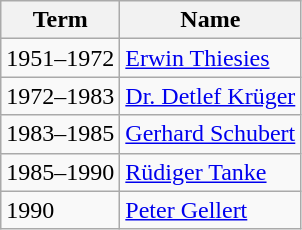<table class="wikitable">
<tr align="left">
<th>Term</th>
<th>Name</th>
</tr>
<tr>
<td>1951–1972</td>
<td><a href='#'>Erwin Thiesies</a></td>
</tr>
<tr>
<td>1972–1983</td>
<td><a href='#'>Dr. Detlef Krüger</a></td>
</tr>
<tr>
<td>1983–1985</td>
<td><a href='#'>Gerhard Schubert</a></td>
</tr>
<tr>
<td>1985–1990</td>
<td><a href='#'>Rüdiger Tanke</a></td>
</tr>
<tr>
<td>1990</td>
<td><a href='#'>Peter Gellert</a></td>
</tr>
</table>
